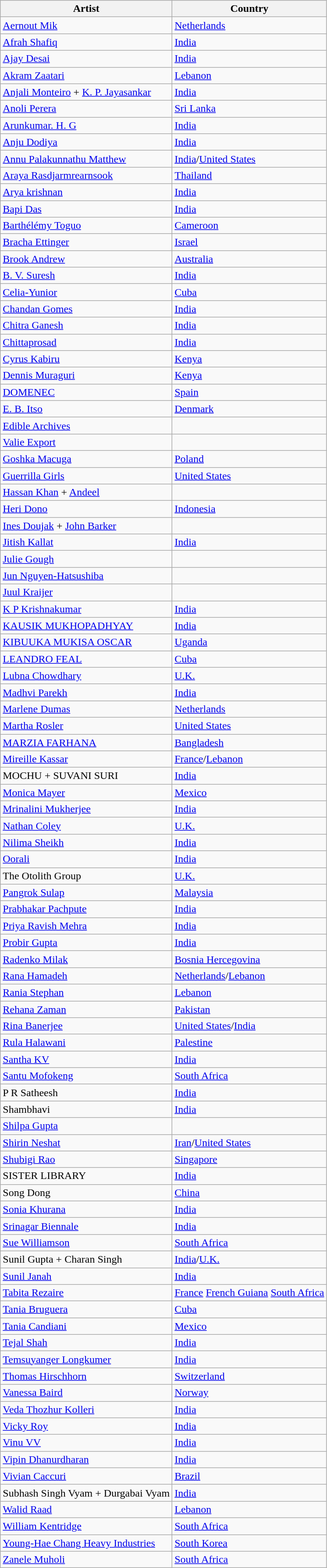<table class="wikitable">
<tr>
<th>Artist</th>
<th>Country</th>
</tr>
<tr>
<td><a href='#'>Aernout Mik</a></td>
<td><a href='#'>Netherlands</a></td>
</tr>
<tr>
<td><a href='#'>Afrah Shafiq</a></td>
<td><a href='#'>India</a></td>
</tr>
<tr>
<td><a href='#'>Ajay Desai</a></td>
<td><a href='#'>India</a></td>
</tr>
<tr>
<td><a href='#'>Akram Zaatari</a></td>
<td><a href='#'>Lebanon</a></td>
</tr>
<tr>
<td><a href='#'>Anjali Monteiro</a> + <a href='#'>K. P. Jayasankar</a></td>
<td><a href='#'>India</a></td>
</tr>
<tr>
<td><a href='#'>Anoli Perera</a></td>
<td><a href='#'>Sri Lanka</a></td>
</tr>
<tr>
<td><a href='#'>Arunkumar. H. G</a></td>
<td><a href='#'>India</a></td>
</tr>
<tr>
<td><a href='#'>Anju Dodiya</a></td>
<td><a href='#'>India</a></td>
</tr>
<tr>
<td><a href='#'>Annu Palakunnathu Matthew</a></td>
<td><a href='#'>India</a>/<a href='#'>United States</a></td>
</tr>
<tr>
<td><a href='#'>Araya Rasdjarmrearnsook</a></td>
<td><a href='#'>Thailand</a></td>
</tr>
<tr>
<td><a href='#'>Arya krishnan</a></td>
<td><a href='#'>India</a></td>
</tr>
<tr>
<td><a href='#'>Bapi Das</a></td>
<td><a href='#'>India</a></td>
</tr>
<tr>
<td><a href='#'>Barthélémy Toguo</a></td>
<td><a href='#'>Cameroon</a></td>
</tr>
<tr>
<td><a href='#'>Bracha Ettinger</a></td>
<td><a href='#'>Israel</a></td>
</tr>
<tr>
<td><a href='#'>Brook Andrew</a></td>
<td><a href='#'>Australia</a></td>
</tr>
<tr>
<td><a href='#'>B. V. Suresh</a></td>
<td><a href='#'>India</a></td>
</tr>
<tr>
<td><a href='#'>Celia-Yunior</a></td>
<td><a href='#'>Cuba</a></td>
</tr>
<tr>
<td><a href='#'>Chandan Gomes</a></td>
<td><a href='#'>India</a></td>
</tr>
<tr>
<td><a href='#'>Chitra Ganesh</a></td>
<td><a href='#'>India</a></td>
</tr>
<tr>
<td><a href='#'>Chittaprosad</a></td>
<td><a href='#'>India</a></td>
</tr>
<tr>
<td><a href='#'>Cyrus Kabiru</a></td>
<td><a href='#'>Kenya</a></td>
</tr>
<tr>
<td><a href='#'>Dennis Muraguri</a></td>
<td><a href='#'>Kenya</a></td>
</tr>
<tr>
<td><a href='#'>DOMENEC</a></td>
<td><a href='#'>Spain</a></td>
</tr>
<tr>
<td><a href='#'>E. B. Itso</a></td>
<td><a href='#'>Denmark</a></td>
</tr>
<tr>
<td><a href='#'>Edible Archives</a></td>
<td></td>
</tr>
<tr>
<td><a href='#'>Valie Export</a></td>
<td></td>
</tr>
<tr>
<td><a href='#'>Goshka Macuga</a></td>
<td><a href='#'>Poland</a></td>
</tr>
<tr>
<td><a href='#'>Guerrilla Girls</a></td>
<td><a href='#'>United States</a></td>
</tr>
<tr>
<td><a href='#'>Hassan Khan</a> + <a href='#'>Andeel</a></td>
<td></td>
</tr>
<tr>
<td><a href='#'>Heri Dono</a></td>
<td><a href='#'>Indonesia</a></td>
</tr>
<tr>
<td><a href='#'>Ines Doujak</a> + <a href='#'>John Barker</a></td>
<td></td>
</tr>
<tr>
<td><a href='#'>Jitish Kallat</a></td>
<td><a href='#'>India</a></td>
</tr>
<tr>
<td><a href='#'>Julie Gough</a></td>
<td></td>
</tr>
<tr>
<td><a href='#'>Jun Nguyen-Hatsushiba</a></td>
<td></td>
</tr>
<tr>
<td><a href='#'>Juul Kraijer</a></td>
<td></td>
</tr>
<tr>
<td><a href='#'>K P Krishnakumar</a></td>
<td><a href='#'>India</a></td>
</tr>
<tr>
<td><a href='#'>KAUSIK MUKHOPADHYAY</a></td>
<td><a href='#'>India</a></td>
</tr>
<tr>
<td><a href='#'>KIBUUKA MUKISA OSCAR</a></td>
<td><a href='#'>Uganda</a></td>
</tr>
<tr>
<td><a href='#'>LEANDRO FEAL</a></td>
<td><a href='#'>Cuba</a></td>
</tr>
<tr>
<td><a href='#'>Lubna Chowdhary</a></td>
<td><a href='#'>U.K.</a></td>
</tr>
<tr>
<td><a href='#'>Madhvi Parekh</a></td>
<td><a href='#'>India</a></td>
</tr>
<tr>
<td><a href='#'>Marlene Dumas</a></td>
<td><a href='#'>Netherlands</a></td>
</tr>
<tr>
<td><a href='#'>Martha Rosler</a></td>
<td><a href='#'>United States</a></td>
</tr>
<tr>
<td><a href='#'>MARZIA FARHANA</a></td>
<td><a href='#'>Bangladesh</a></td>
</tr>
<tr>
<td><a href='#'>Mireille Kassar</a></td>
<td><a href='#'>France</a>/<a href='#'>Lebanon</a></td>
</tr>
<tr>
<td>MOCHU + SUVANI SURI</td>
<td><a href='#'>India</a></td>
</tr>
<tr>
<td><a href='#'>Monica Mayer</a></td>
<td><a href='#'>Mexico</a></td>
</tr>
<tr>
<td><a href='#'>Mrinalini Mukherjee</a></td>
<td><a href='#'>India</a></td>
</tr>
<tr>
<td><a href='#'>Nathan Coley</a></td>
<td><a href='#'>U.K.</a></td>
</tr>
<tr>
<td><a href='#'>Nilima Sheikh</a></td>
<td><a href='#'>India</a></td>
</tr>
<tr>
<td><a href='#'>Oorali</a></td>
<td><a href='#'>India</a></td>
</tr>
<tr>
<td>The Otolith Group</td>
<td><a href='#'>U.K.</a></td>
</tr>
<tr>
<td><a href='#'>Pangrok Sulap</a></td>
<td><a href='#'>Malaysia</a></td>
</tr>
<tr>
<td><a href='#'>Prabhakar Pachpute</a></td>
<td><a href='#'>India</a></td>
</tr>
<tr>
<td><a href='#'>Priya Ravish Mehra</a></td>
<td><a href='#'>India</a></td>
</tr>
<tr>
<td><a href='#'>Probir Gupta</a></td>
<td><a href='#'>India</a></td>
</tr>
<tr>
<td><a href='#'>Radenko Milak</a></td>
<td><a href='#'>Bosnia Hercegovina</a></td>
</tr>
<tr>
<td><a href='#'>Rana Hamadeh</a></td>
<td><a href='#'>Netherlands</a>/<a href='#'>Lebanon</a></td>
</tr>
<tr>
<td><a href='#'>Rania Stephan</a></td>
<td><a href='#'>Lebanon</a></td>
</tr>
<tr>
<td><a href='#'>Rehana Zaman</a></td>
<td><a href='#'>Pakistan</a></td>
</tr>
<tr>
<td><a href='#'>Rina Banerjee</a></td>
<td><a href='#'>United States</a>/<a href='#'>India</a></td>
</tr>
<tr>
<td><a href='#'>Rula Halawani</a></td>
<td><a href='#'>Palestine</a></td>
</tr>
<tr>
<td><a href='#'>Santha KV</a></td>
<td><a href='#'>India</a></td>
</tr>
<tr>
<td><a href='#'>Santu Mofokeng</a></td>
<td><a href='#'>South Africa</a></td>
</tr>
<tr>
<td>P R Satheesh</td>
<td><a href='#'>India</a></td>
</tr>
<tr>
<td>Shambhavi</td>
<td><a href='#'>India</a></td>
</tr>
<tr>
<td><a href='#'>Shilpa Gupta</a></td>
<td></td>
</tr>
<tr>
<td><a href='#'>Shirin Neshat</a></td>
<td><a href='#'>Iran</a>/<a href='#'>United States</a></td>
</tr>
<tr>
<td><a href='#'>Shubigi Rao</a></td>
<td><a href='#'>Singapore</a></td>
</tr>
<tr>
<td>SISTER LIBRARY</td>
<td><a href='#'>India</a></td>
</tr>
<tr>
<td>Song Dong</td>
<td><a href='#'>China</a></td>
</tr>
<tr>
<td><a href='#'>Sonia Khurana</a></td>
<td><a href='#'>India</a></td>
</tr>
<tr>
<td><a href='#'>Srinagar Biennale</a></td>
<td><a href='#'>India</a></td>
</tr>
<tr>
<td><a href='#'>Sue Williamson</a></td>
<td><a href='#'>South Africa</a></td>
</tr>
<tr>
<td>Sunil Gupta + Charan Singh</td>
<td><a href='#'>India</a>/<a href='#'>U.K.</a></td>
</tr>
<tr>
<td><a href='#'>Sunil Janah</a></td>
<td><a href='#'>India</a></td>
</tr>
<tr>
<td><a href='#'>Tabita Rezaire</a></td>
<td><a href='#'>France</a> <a href='#'>French Guiana</a> <a href='#'>South Africa</a></td>
</tr>
<tr>
<td><a href='#'>Tania Bruguera</a></td>
<td><a href='#'>Cuba</a></td>
</tr>
<tr>
<td><a href='#'>Tania Candiani</a></td>
<td><a href='#'>Mexico</a></td>
</tr>
<tr>
<td><a href='#'>Tejal Shah</a></td>
<td><a href='#'>India</a></td>
</tr>
<tr>
<td><a href='#'>Temsuyanger Longkumer</a></td>
<td><a href='#'>India</a></td>
</tr>
<tr>
<td><a href='#'>Thomas Hirschhorn</a></td>
<td><a href='#'>Switzerland</a></td>
</tr>
<tr>
<td><a href='#'>Vanessa Baird</a></td>
<td><a href='#'>Norway</a></td>
</tr>
<tr>
<td><a href='#'>Veda Thozhur Kolleri</a></td>
<td><a href='#'>India</a></td>
</tr>
<tr>
<td><a href='#'>Vicky Roy</a></td>
<td><a href='#'>India</a></td>
</tr>
<tr>
<td><a href='#'>Vinu VV</a></td>
<td><a href='#'>India</a></td>
</tr>
<tr>
<td><a href='#'>Vipin Dhanurdharan</a></td>
<td><a href='#'>India</a></td>
</tr>
<tr>
<td><a href='#'>Vivian Caccuri</a></td>
<td><a href='#'>Brazil</a></td>
</tr>
<tr>
<td>Subhash Singh Vyam + Durgabai Vyam</td>
<td><a href='#'>India</a></td>
</tr>
<tr>
<td><a href='#'>Walid Raad</a></td>
<td><a href='#'>Lebanon</a></td>
</tr>
<tr>
<td><a href='#'>William Kentridge</a></td>
<td><a href='#'>South Africa</a></td>
</tr>
<tr>
<td><a href='#'>Young-Hae Chang Heavy Industries</a></td>
<td><a href='#'>South Korea</a></td>
</tr>
<tr>
<td><a href='#'>Zanele Muholi</a></td>
<td><a href='#'>South Africa</a></td>
</tr>
</table>
